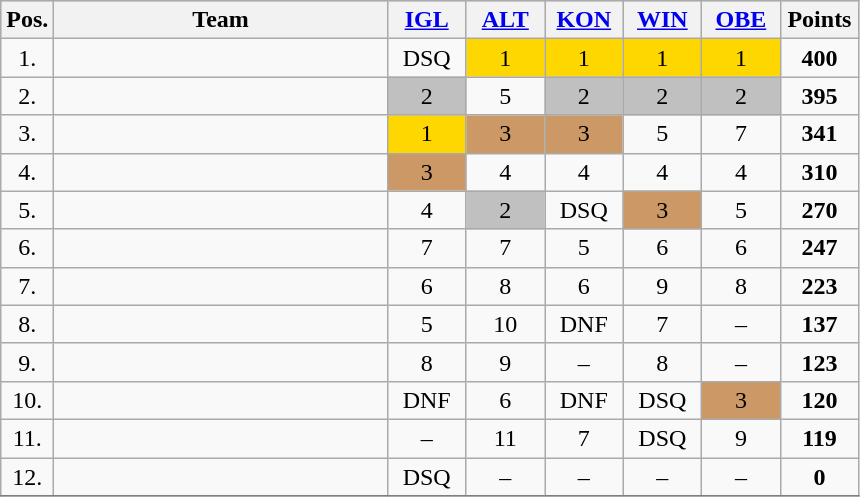<table class=wikitable  bgcolor="#f7f8ff" cellpadding="3" cellspacing="0" border="1" style="text-align:center; border: gray solid 1px; border-collapse: collapse;">
<tr bgcolor="#CCCCCC">
<th width="10">Pos.</th>
<th width="215">Team</th>
<th width="45"><a href='#'>IGL</a></th>
<th width="45"><a href='#'>ALT</a></th>
<th width="45"><a href='#'>KON</a></th>
<th width="45"><a href='#'>WIN</a></th>
<th width="45"><a href='#'>OBE</a></th>
<th width="45">Points</th>
</tr>
<tr>
<td>1.</td>
<td align="left"></td>
<td>DSQ</td>
<td bgcolor="gold">1</td>
<td bgcolor="gold">1</td>
<td bgcolor="gold">1</td>
<td bgcolor="gold">1</td>
<td><strong>400</strong></td>
</tr>
<tr>
<td>2.</td>
<td align="left"></td>
<td bgcolor="silver">2</td>
<td>5</td>
<td bgcolor="silver">2</td>
<td bgcolor="silver">2</td>
<td bgcolor="silver">2</td>
<td><strong>395</strong></td>
</tr>
<tr>
<td>3.</td>
<td align="left"></td>
<td bgcolor="gold">1</td>
<td bgcolor="cc9966">3</td>
<td bgcolor="cc9966">3</td>
<td>5</td>
<td>7</td>
<td><strong>341</strong></td>
</tr>
<tr>
<td>4.</td>
<td align="left"></td>
<td bgcolor="cc9966">3</td>
<td>4</td>
<td>4</td>
<td>4</td>
<td>4</td>
<td><strong>310</strong></td>
</tr>
<tr>
<td>5.</td>
<td align="left"></td>
<td>4</td>
<td bgcolor="silver">2</td>
<td>DSQ</td>
<td bgcolor="cc9966">3</td>
<td>5</td>
<td><strong>270</strong></td>
</tr>
<tr>
<td>6.</td>
<td align="left"></td>
<td>7</td>
<td>7</td>
<td>5</td>
<td>6</td>
<td>6</td>
<td><strong>247</strong></td>
</tr>
<tr>
<td>7.</td>
<td align="left"></td>
<td>6</td>
<td>8</td>
<td>6</td>
<td>9</td>
<td>8</td>
<td><strong>223</strong></td>
</tr>
<tr>
<td>8.</td>
<td align="left"></td>
<td>5</td>
<td>10</td>
<td>DNF</td>
<td>7</td>
<td>–</td>
<td><strong>137</strong></td>
</tr>
<tr>
<td>9.</td>
<td align="left"></td>
<td>8</td>
<td>9</td>
<td>–</td>
<td>8</td>
<td>–</td>
<td><strong>123</strong></td>
</tr>
<tr>
<td>10.</td>
<td align="left"></td>
<td>DNF</td>
<td>6</td>
<td>DNF</td>
<td>DSQ</td>
<td bgcolor="cc9966">3</td>
<td><strong>120</strong></td>
</tr>
<tr>
<td>11.</td>
<td align="left"></td>
<td>–</td>
<td>11</td>
<td>7</td>
<td>DSQ</td>
<td>9</td>
<td><strong>119</strong></td>
</tr>
<tr>
<td>12.</td>
<td align="left"></td>
<td>DSQ</td>
<td>–</td>
<td>–</td>
<td>–</td>
<td>–</td>
<td><strong>0</strong></td>
</tr>
<tr>
</tr>
</table>
